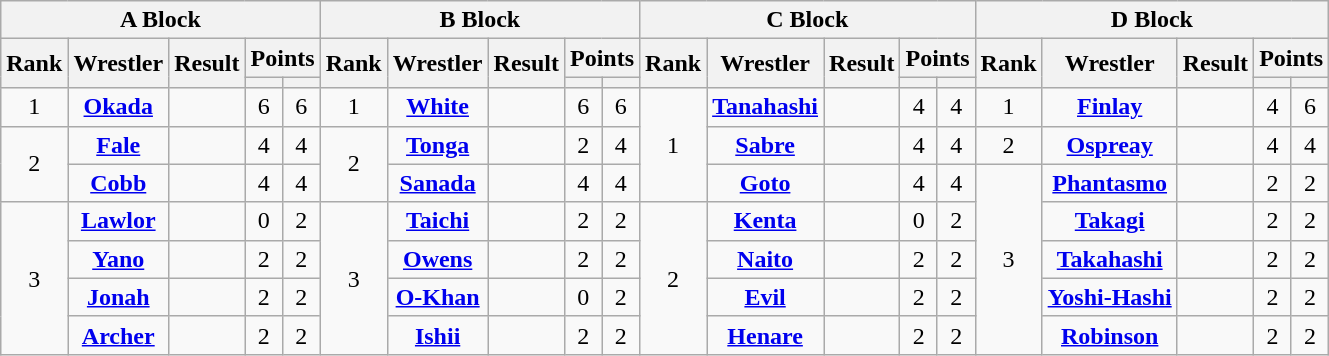<table class="wikitable mw-collapsible mw-collapsed" style="text-align: center">
<tr>
<th colspan="5">A Block</th>
<th colspan="5">B Block</th>
<th colspan="5">C Block</th>
<th colspan="5">D Block</th>
</tr>
<tr>
<th rowspan="2">Rank</th>
<th rowspan="2">Wrestler</th>
<th rowspan="2">Result</th>
<th colspan="2">Points</th>
<th rowspan="2">Rank</th>
<th rowspan="2">Wrestler</th>
<th rowspan="2">Result</th>
<th colspan="2">Points</th>
<th rowspan="2">Rank</th>
<th rowspan="2">Wrestler</th>
<th rowspan="2">Result</th>
<th colspan="2">Points</th>
<th rowspan="2">Rank</th>
<th rowspan="2">Wrestler</th>
<th rowspan="2">Result</th>
<th colspan="2">Points</th>
</tr>
<tr>
<th></th>
<th></th>
<th></th>
<th></th>
<th></th>
<th></th>
<th></th>
<th></th>
</tr>
<tr>
<td>1</td>
<td><strong><a href='#'>Okada</a></strong></td>
<td></td>
<td>6</td>
<td>6</td>
<td>1</td>
<td><strong><a href='#'>White</a></strong></td>
<td></td>
<td>6</td>
<td>6</td>
<td rowspan="3">1</td>
<td><strong><a href='#'>Tanahashi</a></strong></td>
<td></td>
<td>4</td>
<td>4</td>
<td>1</td>
<td><strong><a href='#'>Finlay</a></strong></td>
<td></td>
<td>4</td>
<td>6</td>
</tr>
<tr>
<td rowspan="2">2</td>
<td><strong><a href='#'>Fale</a></strong></td>
<td></td>
<td>4</td>
<td>4</td>
<td rowspan="2">2</td>
<td><strong><a href='#'>Tonga</a></strong></td>
<td></td>
<td>2</td>
<td>4</td>
<td><strong><a href='#'>Sabre</a></strong></td>
<td></td>
<td>4</td>
<td>4</td>
<td>2</td>
<td><strong><a href='#'>Ospreay</a></strong></td>
<td></td>
<td>4</td>
<td>4</td>
</tr>
<tr>
<td><strong><a href='#'>Cobb</a></strong></td>
<td></td>
<td>4</td>
<td>4</td>
<td><a href='#'><strong>Sanada</strong></a></td>
<td></td>
<td>4</td>
<td>4</td>
<td><strong><a href='#'>Goto</a></strong></td>
<td></td>
<td>4</td>
<td>4</td>
<td rowspan="5">3</td>
<td><strong><a href='#'>Phantasmo</a></strong></td>
<td></td>
<td>2</td>
<td>2</td>
</tr>
<tr>
<td rowspan="4">3</td>
<td><strong><a href='#'>Lawlor</a></strong></td>
<td></td>
<td>0</td>
<td>2</td>
<td rowspan="4">3</td>
<td><a href='#'><strong>Taichi</strong></a></td>
<td></td>
<td>2</td>
<td>2</td>
<td rowspan="4">2</td>
<td><strong><a href='#'>Kenta</a></strong></td>
<td></td>
<td>0</td>
<td>2</td>
<td><strong><a href='#'>Takagi</a></strong></td>
<td></td>
<td>2</td>
<td>2</td>
</tr>
<tr>
<td><strong><a href='#'>Yano</a></strong></td>
<td></td>
<td>2</td>
<td>2</td>
<td><strong><a href='#'>Owens</a></strong></td>
<td></td>
<td>2</td>
<td>2</td>
<td><strong><a href='#'>Naito</a></strong></td>
<td></td>
<td>2</td>
<td>2</td>
<td><strong><a href='#'>Takahashi</a></strong></td>
<td></td>
<td>2</td>
<td>2</td>
</tr>
<tr>
<td><strong><a href='#'>Jonah</a></strong></td>
<td></td>
<td>2</td>
<td>2</td>
<td><a href='#'><strong>O-Khan</strong></a></td>
<td></td>
<td>0</td>
<td>2</td>
<td><a href='#'><strong>Evil</strong></a></td>
<td></td>
<td>2</td>
<td>2</td>
<td><strong><a href='#'>Yoshi-Hashi</a></strong></td>
<td></td>
<td>2</td>
<td>2</td>
</tr>
<tr>
<td><strong><a href='#'>Archer</a></strong></td>
<td></td>
<td>2</td>
<td>2</td>
<td><strong><a href='#'>Ishii</a></strong></td>
<td></td>
<td>2</td>
<td>2</td>
<td><strong><a href='#'>Henare</a></strong></td>
<td></td>
<td>2</td>
<td>2</td>
<td><strong><a href='#'>Robinson</a></strong></td>
<td></td>
<td>2</td>
<td>2</td>
</tr>
</table>
